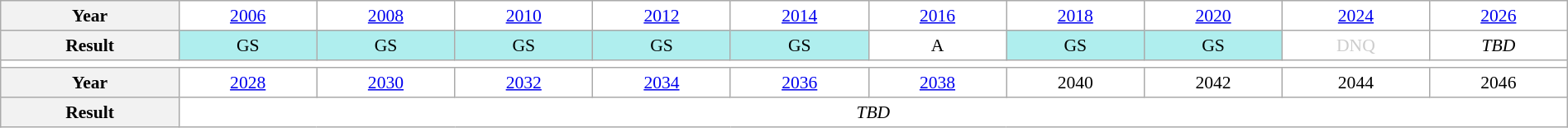<table class="wikitable" style="text-align:center; font-size:90%; background:white;" width="100%">
<tr>
<th>Year</th>
<td><a href='#'>2006</a></td>
<td><a href='#'>2008</a></td>
<td><a href='#'>2010</a></td>
<td><a href='#'>2012</a></td>
<td><a href='#'>2014</a></td>
<td><a href='#'>2016</a></td>
<td><a href='#'>2018</a></td>
<td><a href='#'>2020</a></td>
<td><a href='#'>2024</a></td>
<td><a href='#'>2026</a></td>
</tr>
<tr>
<th>Result</th>
<td bgcolor="afeeee">GS</td>
<td bgcolor="afeeee">GS</td>
<td bgcolor="afeeee">GS</td>
<td bgcolor="afeeee">GS</td>
<td bgcolor="afeeee">GS</td>
<td>A</td>
<td bgcolor="afeeee">GS</td>
<td bgcolor="afeeee">GS</td>
<td style="color:#ccc">DNQ</td>
<td><em>TBD</em></td>
</tr>
<tr>
<td colspan="11"></td>
</tr>
<tr>
<th>Year</th>
<td><a href='#'>2028</a></td>
<td><a href='#'>2030</a></td>
<td><a href='#'>2032</a></td>
<td><a href='#'>2034</a></td>
<td><a href='#'>2036</a></td>
<td><a href='#'>2038</a></td>
<td>2040</td>
<td>2042</td>
<td>2044</td>
<td>2046</td>
</tr>
<tr>
<th>Result</th>
<td colspan="10"><em>TBD</em></td>
</tr>
</table>
